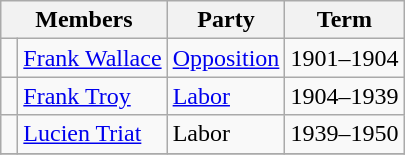<table class="wikitable">
<tr>
<th colspan="2">Members</th>
<th>Party</th>
<th>Term</th>
</tr>
<tr>
<td> </td>
<td><a href='#'>Frank Wallace</a></td>
<td><a href='#'>Opposition</a></td>
<td>1901–1904</td>
</tr>
<tr>
<td> </td>
<td><a href='#'>Frank Troy</a></td>
<td><a href='#'>Labor</a></td>
<td>1904–1939</td>
</tr>
<tr>
<td> </td>
<td><a href='#'>Lucien Triat</a></td>
<td>Labor</td>
<td>1939–1950</td>
</tr>
<tr>
</tr>
</table>
